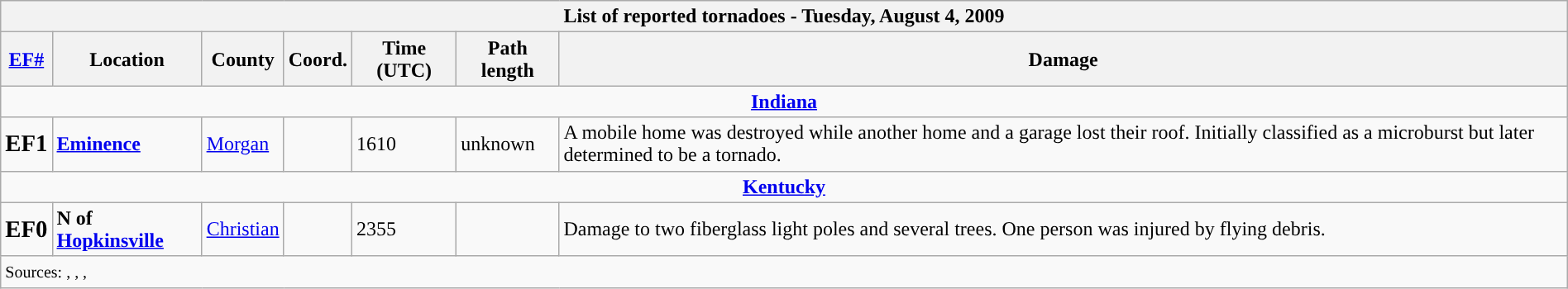<table class="wikitable collapsible" style="width:100%;">
<tr>
<th colspan="7">List of reported tornadoes - Tuesday, August 4, 2009</th>
</tr>
<tr>
<th><a href='#'>EF#</a></th>
<th>Location</th>
<th>County</th>
<th>Coord.</th>
<th>Time (UTC)</th>
<th>Path length</th>
<th>Damage</th>
</tr>
<tr>
<td colspan="7" style="text-align:center;"><strong><a href='#'>Indiana</a></strong></td>
</tr>
<tr>
<td><big><strong>EF1</strong></big></td>
<td><strong><a href='#'>Eminence</a></strong></td>
<td><a href='#'>Morgan</a></td>
<td></td>
<td>1610</td>
<td>unknown</td>
<td>A mobile home was destroyed while another home and a garage lost their roof. Initially classified as a microburst but later determined to be a tornado.</td>
</tr>
<tr>
<td colspan="7" style="text-align:center;"><strong><a href='#'>Kentucky</a></strong></td>
</tr>
<tr>
<td><big><strong>EF0</strong></big></td>
<td><strong>N of <a href='#'>Hopkinsville</a></strong></td>
<td><a href='#'>Christian</a></td>
<td></td>
<td>2355</td>
<td></td>
<td>Damage to two fiberglass light poles and several trees. One person was injured by flying debris.</td>
</tr>
<tr>
<td colspan="7"><small>Sources: , , , </small></td>
</tr>
</table>
